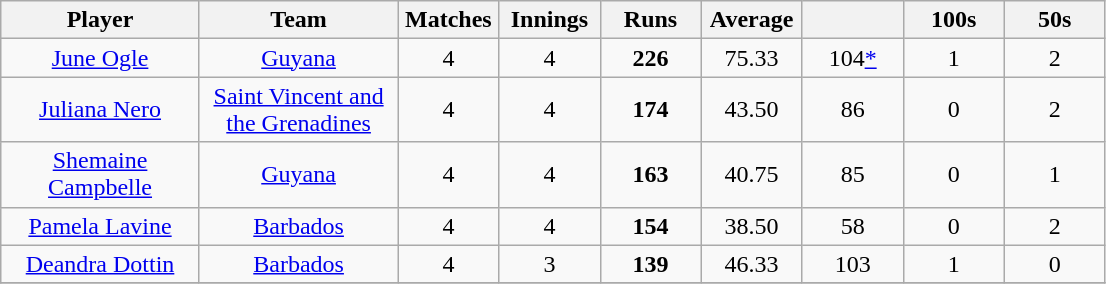<table class="wikitable" style="text-align:center;">
<tr>
<th width=125>Player</th>
<th width=125>Team</th>
<th width=60>Matches</th>
<th width=60>Innings</th>
<th width=60>Runs</th>
<th width=60>Average</th>
<th width=60></th>
<th width=60>100s</th>
<th width=60>50s</th>
</tr>
<tr>
<td><a href='#'>June Ogle</a></td>
<td><a href='#'>Guyana</a></td>
<td>4</td>
<td>4</td>
<td><strong>226</strong></td>
<td>75.33</td>
<td>104<a href='#'>*</a></td>
<td>1</td>
<td>2</td>
</tr>
<tr>
<td><a href='#'>Juliana Nero</a></td>
<td><a href='#'>Saint Vincent and the Grenadines</a></td>
<td>4</td>
<td>4</td>
<td><strong>174</strong></td>
<td>43.50</td>
<td>86</td>
<td>0</td>
<td>2</td>
</tr>
<tr>
<td><a href='#'>Shemaine Campbelle</a></td>
<td><a href='#'>Guyana</a></td>
<td>4</td>
<td>4</td>
<td><strong>163</strong></td>
<td>40.75</td>
<td>85</td>
<td>0</td>
<td>1</td>
</tr>
<tr>
<td><a href='#'>Pamela Lavine</a></td>
<td><a href='#'>Barbados</a></td>
<td>4</td>
<td>4</td>
<td><strong>154</strong></td>
<td>38.50</td>
<td>58</td>
<td>0</td>
<td>2</td>
</tr>
<tr>
<td><a href='#'>Deandra Dottin</a></td>
<td><a href='#'>Barbados</a></td>
<td>4</td>
<td>3</td>
<td><strong>139</strong></td>
<td>46.33</td>
<td>103</td>
<td>1</td>
<td>0</td>
</tr>
<tr>
</tr>
</table>
